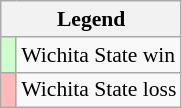<table class="wikitable" style="font-size:90%">
<tr>
<th colspan="2">Legend</th>
</tr>
<tr>
<td bgcolor="#ccffcc"> </td>
<td>Wichita State win</td>
</tr>
<tr>
<td bgcolor="#ffbbbb"> </td>
<td>Wichita State loss</td>
</tr>
</table>
